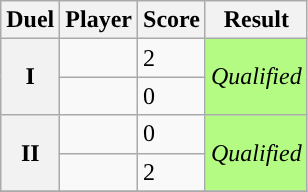<table class="wikitable sortable">
<tr>
<th>Duel</th>
<th>Player</th>
<th>Score</th>
<th>Result</th>
</tr>
<tr>
<th rowspan="2" class="unsortable">I</th>
<td></td>
<td>2</td>
<td rowspan=2 style="background:#B4FB84"><em>Qualified</em></td>
</tr>
<tr>
<td></td>
<td>0</td>
</tr>
<tr>
<th rowspan="2" class="unsortable">II</th>
<td></td>
<td>0</td>
<td rowspan=2 style="background:#B4FB84"><em>Qualified</em></td>
</tr>
<tr>
<td></td>
<td>2</td>
</tr>
<tr>
</tr>
</table>
